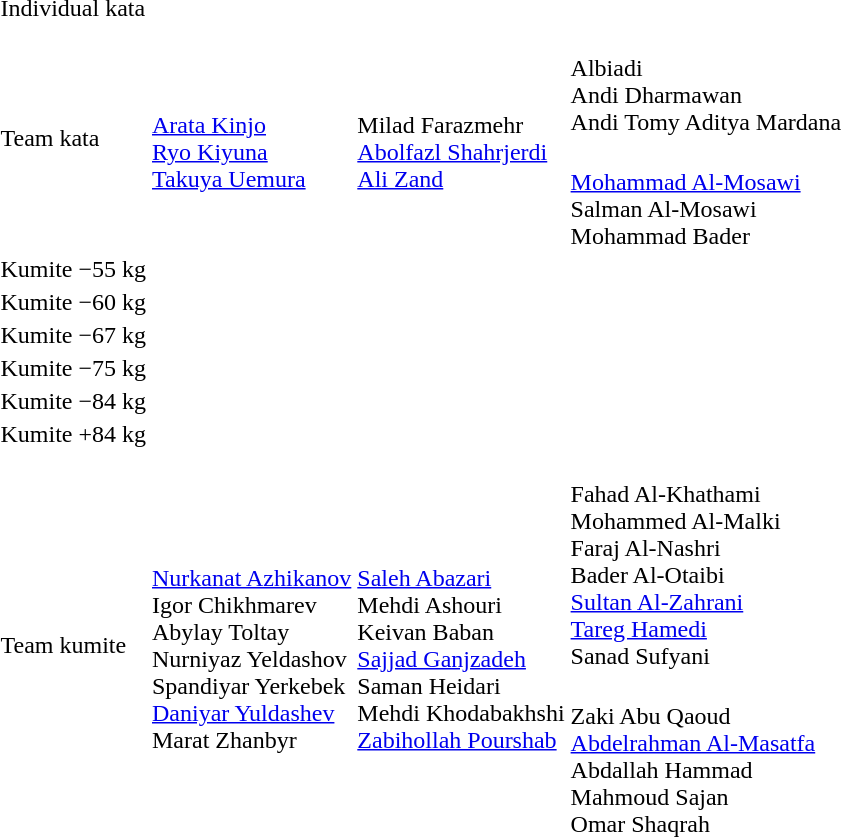<table>
<tr>
<td rowspan=2>Individual kata</td>
<td rowspan=2></td>
<td rowspan=2></td>
<td></td>
</tr>
<tr>
<td></td>
</tr>
<tr>
<td rowspan=2>Team kata</td>
<td rowspan=2><br><a href='#'>Arata Kinjo</a><br><a href='#'>Ryo Kiyuna</a><br><a href='#'>Takuya Uemura</a></td>
<td rowspan=2><br>Milad Farazmehr<br><a href='#'>Abolfazl Shahrjerdi</a><br><a href='#'>Ali Zand</a></td>
<td><br>Albiadi<br>Andi Dharmawan<br>Andi Tomy Aditya Mardana</td>
</tr>
<tr>
<td><br><a href='#'>Mohammad Al-Mosawi</a><br>Salman Al-Mosawi<br>Mohammad Bader</td>
</tr>
<tr>
<td rowspan=2>Kumite −55 kg</td>
<td rowspan=2></td>
<td rowspan=2></td>
<td></td>
</tr>
<tr>
<td></td>
</tr>
<tr>
<td rowspan=2>Kumite −60 kg</td>
<td rowspan=2></td>
<td rowspan=2></td>
<td></td>
</tr>
<tr>
<td></td>
</tr>
<tr>
<td rowspan=2>Kumite −67 kg</td>
<td rowspan=2></td>
<td rowspan=2></td>
<td></td>
</tr>
<tr>
<td></td>
</tr>
<tr>
<td rowspan=2>Kumite −75 kg</td>
<td rowspan=2></td>
<td rowspan=2></td>
<td></td>
</tr>
<tr>
<td></td>
</tr>
<tr>
<td rowspan=2>Kumite −84 kg</td>
<td rowspan=2></td>
<td rowspan=2></td>
<td></td>
</tr>
<tr>
<td></td>
</tr>
<tr>
<td rowspan=2>Kumite +84 kg</td>
<td rowspan=2></td>
<td rowspan=2></td>
<td></td>
</tr>
<tr>
<td></td>
</tr>
<tr>
<td rowspan=2>Team kumite</td>
<td rowspan=2><br><a href='#'>Nurkanat Azhikanov</a><br>Igor Chikhmarev<br>Abylay Toltay<br>Nurniyaz Yeldashov<br>Spandiyar Yerkebek<br><a href='#'>Daniyar Yuldashev</a><br>Marat Zhanbyr</td>
<td rowspan=2><br><a href='#'>Saleh Abazari</a><br>Mehdi Ashouri<br>Keivan Baban<br><a href='#'>Sajjad Ganjzadeh</a><br>Saman Heidari<br>Mehdi Khodabakhshi<br><a href='#'>Zabihollah Pourshab</a></td>
<td><br>Fahad Al-Khathami<br>Mohammed Al-Malki<br>Faraj Al-Nashri<br>Bader Al-Otaibi<br><a href='#'>Sultan Al-Zahrani</a><br><a href='#'>Tareg Hamedi</a><br>Sanad Sufyani</td>
</tr>
<tr>
<td><br>Zaki Abu Qaoud<br><a href='#'>Abdelrahman Al-Masatfa</a><br>Abdallah Hammad<br>Mahmoud Sajan<br>Omar Shaqrah</td>
</tr>
</table>
